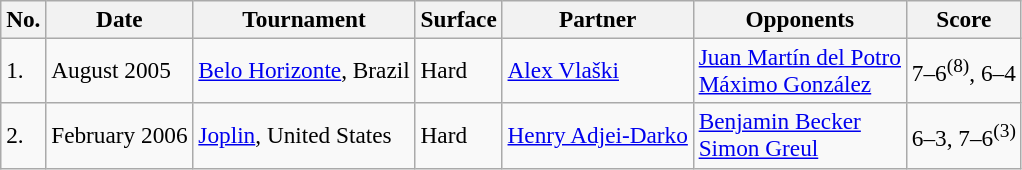<table class="sortable wikitable" style=font-size:97%>
<tr>
<th>No.</th>
<th>Date</th>
<th>Tournament</th>
<th>Surface</th>
<th>Partner</th>
<th>Opponents</th>
<th>Score</th>
</tr>
<tr>
<td>1.</td>
<td>August 2005</td>
<td><a href='#'>Belo Horizonte</a>, Brazil</td>
<td>Hard</td>
<td> <a href='#'>Alex Vlaški</a></td>
<td> <a href='#'>Juan Martín del Potro</a><br> <a href='#'>Máximo González</a></td>
<td>7–6<sup>(8)</sup>, 6–4</td>
</tr>
<tr>
<td>2.</td>
<td>February 2006</td>
<td><a href='#'>Joplin</a>, United States</td>
<td>Hard</td>
<td> <a href='#'>Henry Adjei-Darko</a></td>
<td> <a href='#'>Benjamin Becker</a><br> <a href='#'>Simon Greul</a></td>
<td>6–3, 7–6<sup>(3)</sup></td>
</tr>
</table>
